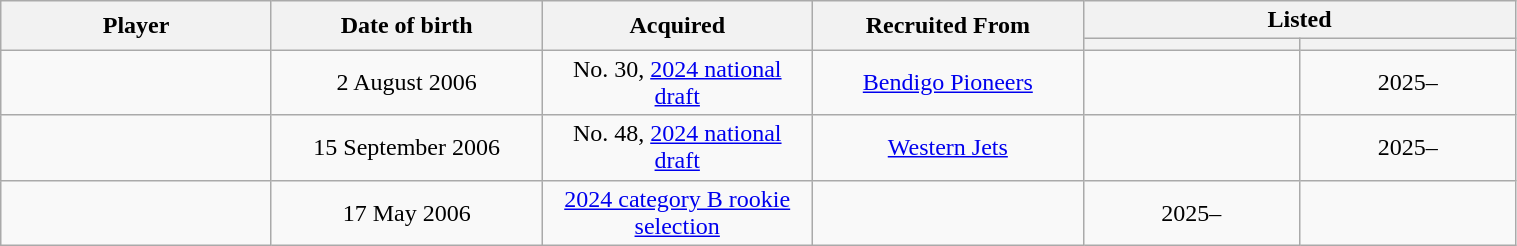<table class="wikitable sortable" style="text-align:center; width:80%;">
<tr>
<th rowspan="2" style="width:10%">Player</th>
<th rowspan="2" style="width:10%">Date of birth</th>
<th rowspan="2" style="width:10%">Acquired</th>
<th rowspan="2" style="width:10%">Recruited From</th>
<th colspan="2" style="width:10%">Listed</th>
</tr>
<tr>
<th width=8%></th>
<th width=8%></th>
</tr>
<tr>
<td align=left></td>
<td>2 August 2006</td>
<td>No. 30, <a href='#'>2024 national draft</a></td>
<td><a href='#'>Bendigo Pioneers</a></td>
<td></td>
<td>2025–</td>
</tr>
<tr>
<td align="left"></td>
<td>15 September 2006</td>
<td>No. 48, <a href='#'>2024 national draft</a></td>
<td><a href='#'>Western Jets</a></td>
<td></td>
<td>2025–</td>
</tr>
<tr>
<td align=left></td>
<td>17 May 2006</td>
<td><a href='#'>2024 category B rookie selection</a></td>
<td></td>
<td>2025–</td>
<td></td>
</tr>
</table>
